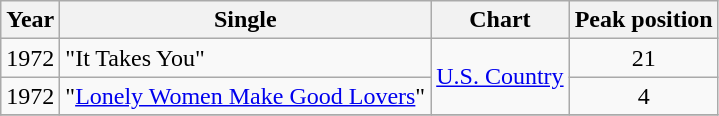<table class="wikitable">
<tr>
<th>Year</th>
<th>Single</th>
<th>Chart</th>
<th>Peak position</th>
</tr>
<tr>
<td>1972</td>
<td>"It Takes You"</td>
<td rowspan="2"><a href='#'>U.S. Country</a></td>
<td align="center">21</td>
</tr>
<tr>
<td>1972</td>
<td>"<a href='#'>Lonely Women Make Good Lovers</a>"</td>
<td align="center">4</td>
</tr>
<tr>
</tr>
</table>
